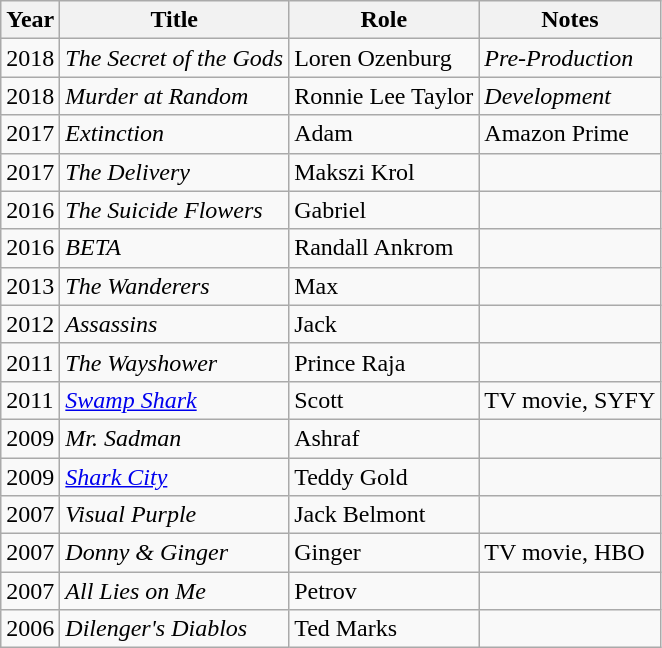<table class="wikitable sortable">
<tr>
<th>Year</th>
<th>Title</th>
<th>Role</th>
<th class="unsortable">Notes</th>
</tr>
<tr>
<td>2018</td>
<td><em>The Secret of the Gods</em></td>
<td>Loren Ozenburg</td>
<td><em>Pre-Production</em></td>
</tr>
<tr>
<td>2018</td>
<td><em>Murder at Random</em></td>
<td>Ronnie Lee Taylor</td>
<td><em>Development</em></td>
</tr>
<tr>
<td>2017</td>
<td><em>Extinction</em></td>
<td>Adam</td>
<td>Amazon Prime</td>
</tr>
<tr>
<td>2017</td>
<td><em>The Delivery</em></td>
<td>Makszi Krol</td>
<td></td>
</tr>
<tr>
<td>2016</td>
<td><em>The Suicide Flowers</em></td>
<td>Gabriel</td>
<td></td>
</tr>
<tr>
<td>2016</td>
<td><em>BETA</em></td>
<td>Randall Ankrom</td>
<td></td>
</tr>
<tr>
<td>2013</td>
<td><em>The Wanderers</em></td>
<td>Max</td>
<td></td>
</tr>
<tr>
<td>2012</td>
<td><em>Assassins</em></td>
<td>Jack</td>
<td></td>
</tr>
<tr>
<td>2011</td>
<td><em>The Wayshower</em></td>
<td>Prince Raja</td>
<td></td>
</tr>
<tr>
<td>2011</td>
<td><em><a href='#'>Swamp Shark</a></em></td>
<td>Scott</td>
<td>TV movie, SYFY</td>
</tr>
<tr>
<td>2009</td>
<td><em>Mr. Sadman</em></td>
<td>Ashraf</td>
<td></td>
</tr>
<tr>
<td>2009</td>
<td><em><a href='#'>Shark City</a></em></td>
<td>Teddy Gold</td>
<td></td>
</tr>
<tr>
<td>2007</td>
<td><em>Visual Purple</em></td>
<td>Jack Belmont</td>
<td></td>
</tr>
<tr>
<td>2007</td>
<td><em>Donny & Ginger</em></td>
<td>Ginger</td>
<td>TV movie, HBO</td>
</tr>
<tr>
<td>2007</td>
<td><em>All Lies on Me</em></td>
<td>Petrov</td>
<td></td>
</tr>
<tr>
<td>2006</td>
<td><em>Dilenger's Diablos</em></td>
<td>Ted Marks</td>
<td></td>
</tr>
</table>
